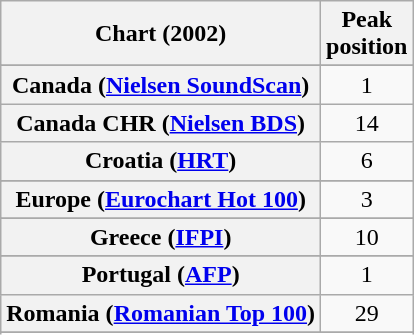<table class="wikitable sortable plainrowheaders">
<tr>
<th scope="col">Chart (2002)</th>
<th scope="col">Peak<br>position</th>
</tr>
<tr>
</tr>
<tr>
</tr>
<tr>
</tr>
<tr>
</tr>
<tr>
<th scope="row">Canada (<a href='#'>Nielsen SoundScan</a>)</th>
<td align="center">1</td>
</tr>
<tr>
<th scope="row">Canada CHR (<a href='#'>Nielsen BDS</a>)</th>
<td style="text-align:center">14</td>
</tr>
<tr>
<th scope="row">Croatia (<a href='#'>HRT</a>)</th>
<td align="center">6</td>
</tr>
<tr>
</tr>
<tr>
<th scope="row">Europe (<a href='#'>Eurochart Hot 100</a>)</th>
<td align="center">3</td>
</tr>
<tr>
</tr>
<tr>
</tr>
<tr>
</tr>
<tr>
<th scope="row">Greece (<a href='#'>IFPI</a>)</th>
<td align="center">10</td>
</tr>
<tr>
</tr>
<tr>
</tr>
<tr>
</tr>
<tr>
</tr>
<tr>
</tr>
<tr>
</tr>
<tr>
</tr>
<tr>
<th scope="row">Portugal (<a href='#'>AFP</a>)</th>
<td align="center">1</td>
</tr>
<tr>
<th scope="row">Romania (<a href='#'>Romanian Top 100</a>)</th>
<td align="center">29</td>
</tr>
<tr>
</tr>
<tr>
</tr>
<tr>
</tr>
<tr>
</tr>
<tr>
</tr>
<tr>
</tr>
<tr>
</tr>
<tr>
</tr>
<tr>
</tr>
<tr>
</tr>
</table>
